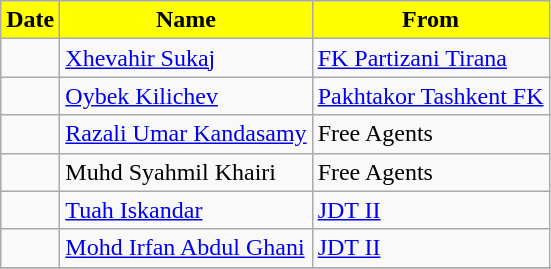<table class="wikitable sortable">
<tr>
<th style="background:Yellow; color:Black;">Date</th>
<th style="background:Yellow; color:Black;">Name</th>
<th style="background:Yellow; color:Black;">From</th>
</tr>
<tr>
<td></td>
<td> <a href='#'>Xhevahir Sukaj</a></td>
<td> <a href='#'>FK Partizani Tirana</a></td>
</tr>
<tr>
<td></td>
<td> <a href='#'>Oybek Kilichev</a></td>
<td> <a href='#'>Pakhtakor Tashkent FK</a></td>
</tr>
<tr>
<td></td>
<td> <a href='#'>Razali Umar Kandasamy</a></td>
<td>Free Agents</td>
</tr>
<tr>
<td></td>
<td> Muhd Syahmil Khairi</td>
<td>Free Agents</td>
</tr>
<tr>
<td></td>
<td> <a href='#'>Tuah Iskandar</a></td>
<td> <a href='#'>JDT II</a></td>
</tr>
<tr>
<td></td>
<td> <a href='#'>Mohd Irfan Abdul Ghani</a></td>
<td> <a href='#'>JDT II</a></td>
</tr>
<tr>
</tr>
</table>
